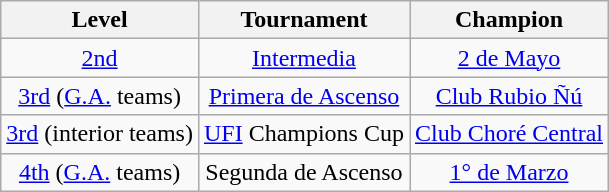<table class="wikitable" style="text-align:center">
<tr>
<th>Level</th>
<th>Tournament</th>
<th>Champion</th>
</tr>
<tr>
<td><a href='#'>2nd</a></td>
<td><a href='#'>Intermedia</a></td>
<td><a href='#'>2 de Mayo</a></td>
</tr>
<tr>
<td><a href='#'>3rd</a> (<a href='#'>G.A.</a> teams)</td>
<td><a href='#'>Primera de Ascenso</a></td>
<td><a href='#'>Club Rubio Ñú</a></td>
</tr>
<tr>
<td><a href='#'>3rd</a> (interior teams)</td>
<td><a href='#'>UFI</a> Champions Cup</td>
<td><a href='#'>Club Choré Central</a></td>
</tr>
<tr>
<td><a href='#'>4th</a> (<a href='#'>G.A.</a> teams)</td>
<td>Segunda de Ascenso</td>
<td><a href='#'>1° de Marzo</a></td>
</tr>
</table>
